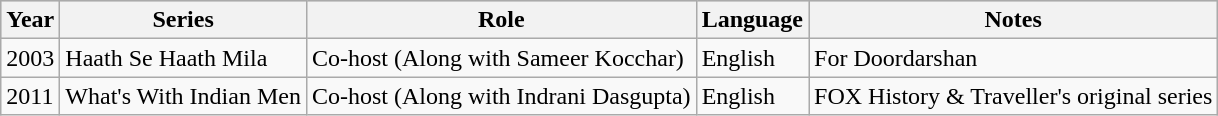<table class="wikitable sortable">
<tr style="background:#ccc; text-align:center;">
<th>Year</th>
<th>Series</th>
<th>Role</th>
<th>Language</th>
<th>Notes</th>
</tr>
<tr>
<td>2003</td>
<td>Haath Se Haath Mila</td>
<td>Co-host (Along with Sameer Kocchar)</td>
<td>English</td>
<td>For Doordarshan </td>
</tr>
<tr>
<td>2011</td>
<td>What's With Indian Men</td>
<td>Co-host (Along with Indrani Dasgupta)</td>
<td>English</td>
<td>FOX History & Traveller's original series </td>
</tr>
</table>
